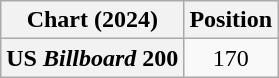<table class="wikitable plainrowheaders" style="text-align:center;">
<tr>
<th scope="col">Chart (2024)</th>
<th scope="col">Position</th>
</tr>
<tr>
<th scope="row">US <em>Billboard</em> 200</th>
<td>170</td>
</tr>
</table>
